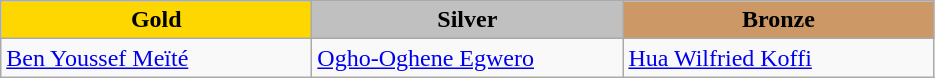<table class="wikitable" style="text-align:left">
<tr align="center">
<td width=200 bgcolor=gold><strong>Gold</strong></td>
<td width=200 bgcolor=silver><strong>Silver</strong></td>
<td width=200 bgcolor=CC9966><strong>Bronze</strong></td>
</tr>
<tr>
<td><a href='#'>Ben Youssef Meïté</a><br><em></em></td>
<td><a href='#'>Ogho-Oghene Egwero</a><br><em></em></td>
<td><a href='#'>Hua Wilfried Koffi</a><br><em></em></td>
</tr>
</table>
